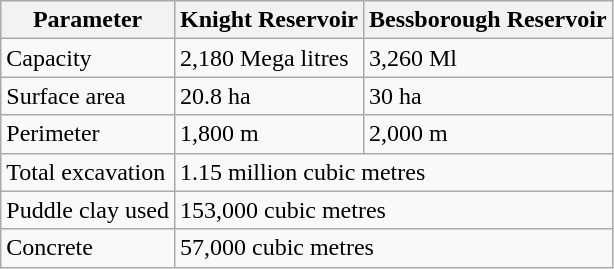<table class="wikitable">
<tr>
<th>Parameter</th>
<th>Knight Reservoir</th>
<th>Bessborough Reservoir</th>
</tr>
<tr>
<td>Capacity</td>
<td>2,180 Mega litres</td>
<td>3,260 Ml</td>
</tr>
<tr>
<td>Surface area</td>
<td>20.8 ha</td>
<td>30 ha</td>
</tr>
<tr>
<td>Perimeter</td>
<td>1,800 m</td>
<td>2,000 m</td>
</tr>
<tr>
<td>Total excavation</td>
<td colspan="2">1.15 million cubic metres</td>
</tr>
<tr>
<td>Puddle clay used</td>
<td colspan="2">153,000 cubic metres</td>
</tr>
<tr>
<td>Concrete</td>
<td colspan="2">57,000 cubic metres</td>
</tr>
</table>
